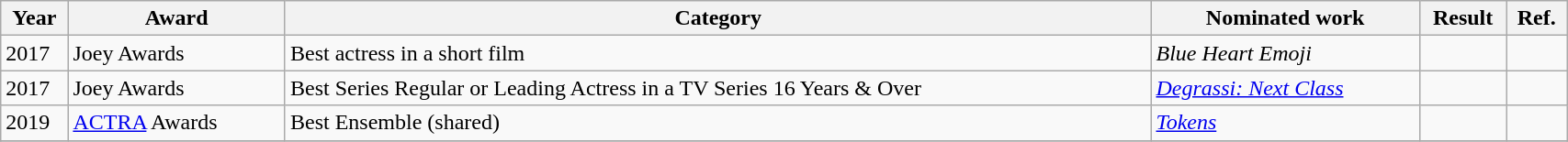<table width="90%" class="wikitable">
<tr>
<th width="10">Year</th>
<th width="120">Award</th>
<th width="500">Category</th>
<th width="150">Nominated work</th>
<th width="30">Result</th>
<th width="10">Ref.</th>
</tr>
<tr>
<td>2017</td>
<td>Joey Awards</td>
<td>Best actress in a short film</td>
<td><em>Blue Heart Emoji</em></td>
<td></td>
<td></td>
</tr>
<tr>
<td>2017</td>
<td>Joey Awards</td>
<td>Best Series Regular or Leading Actress in a TV Series 16 Years & Over</td>
<td><em><a href='#'>Degrassi: Next Class</a></em></td>
<td></td>
<td></td>
</tr>
<tr>
<td>2019</td>
<td><a href='#'>ACTRA</a> Awards</td>
<td>Best Ensemble (shared)</td>
<td><em><a href='#'>Tokens</a></em></td>
<td></td>
<td></td>
</tr>
<tr>
</tr>
</table>
